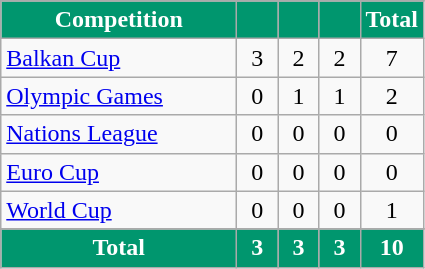<table class="wikitable" style="text-align:center;">
<tr>
</tr>
<tr style="color:white;">
<th style="width:150px; background:#00966E; color:white;">Competition</th>
<th style="width:20px; background:#00966E; color:white;"></th>
<th style="width:20px; background:#00966E; color:white;"></th>
<th style="width:20px; background:#00966E; color:white;"></th>
<th style="width:20px; background:#00966E; color:white;">Total</th>
</tr>
<tr>
<td align="left"> <a href='#'>Balkan Cup</a></td>
<td>3</td>
<td>2</td>
<td>2</td>
<td>7</td>
</tr>
<tr>
<td align="left"> <a href='#'>Olympic Games</a></td>
<td>0</td>
<td>1</td>
<td>1</td>
<td>2</td>
</tr>
<tr>
<td align="left"> <a href='#'> Nations League</a></td>
<td>0</td>
<td>0</td>
<td>0</td>
<td>0</td>
</tr>
<tr>
<td align="left"> <a href='#'> Euro Cup</a></td>
<td>0</td>
<td>0</td>
<td>0</td>
<td>0</td>
</tr>
<tr>
<td align="left"> <a href='#'>World Cup</a></td>
<td>0</td>
<td>0</td>
<td>0</td>
<td>1</td>
</tr>
<tr>
</tr>
<tr style="color:white;">
<th style="background:#00966E; color:white;">Total</th>
<th style="background:#00966E; color:white;">3</th>
<th style="background:#00966E; color:white;">3</th>
<th style="background:#00966E; color:white;">3</th>
<th style="background:#00966E; color:white;">10</th>
</tr>
</table>
